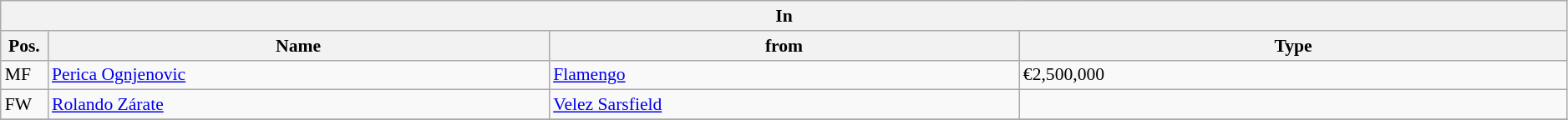<table class="wikitable" style="font-size:90%;width:99%;">
<tr>
<th colspan="4">In</th>
</tr>
<tr>
<th width=3%>Pos.</th>
<th width=32%>Name</th>
<th width=30%>from</th>
<th width=35%>Type</th>
</tr>
<tr>
<td>MF</td>
<td><a href='#'>Perica Ognjenovic</a></td>
<td><a href='#'>Flamengo</a></td>
<td>€2,500,000</td>
</tr>
<tr>
<td>FW</td>
<td><a href='#'>Rolando Zárate</a></td>
<td><a href='#'>Velez Sarsfield</a></td>
<td></td>
</tr>
<tr>
</tr>
</table>
